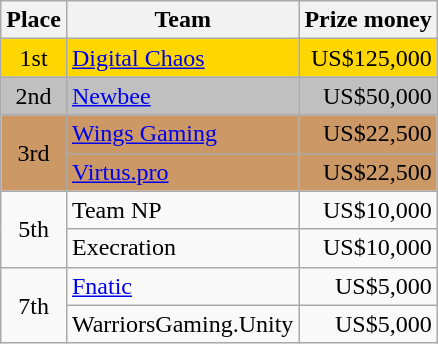<table class="wikitable">
<tr>
<th>Place</th>
<th>Team</th>
<th>Prize money</th>
</tr>
<tr>
<td style="text-align:center; background:gold">1st</td>
<td style="background:gold;"><a href='#'>Digital Chaos</a></td>
<td style="text-align:right; background:gold">US$125,000</td>
</tr>
<tr>
<td style="text-align:center; background:silver">2nd</td>
<td style="background:silver;"><a href='#'>Newbee</a></td>
<td style="text-align:right; background:silver">US$50,000</td>
</tr>
<tr>
<td rowspan="2" style="text-align:center; background:#c96">3rd</td>
<td style="background:#c96"><a href='#'>Wings Gaming</a></td>
<td style="text-align:right; background:#c96">US$22,500</td>
</tr>
<tr>
<td style="background:#c96"><a href='#'>Virtus.pro</a></td>
<td style="text-align:right; background:#c96">US$22,500</td>
</tr>
<tr>
<td rowspan="2" style="text-align:center">5th</td>
<td>Team NP</td>
<td style="text-align:right;">US$10,000</td>
</tr>
<tr>
<td>Execration</td>
<td style="text-align:right;">US$10,000</td>
</tr>
<tr>
<td rowspan="2" style="text-align:center">7th</td>
<td><a href='#'>Fnatic</a></td>
<td style="text-align:right;">US$5,000</td>
</tr>
<tr>
<td>WarriorsGaming.Unity</td>
<td style="text-align:right;">US$5,000</td>
</tr>
</table>
